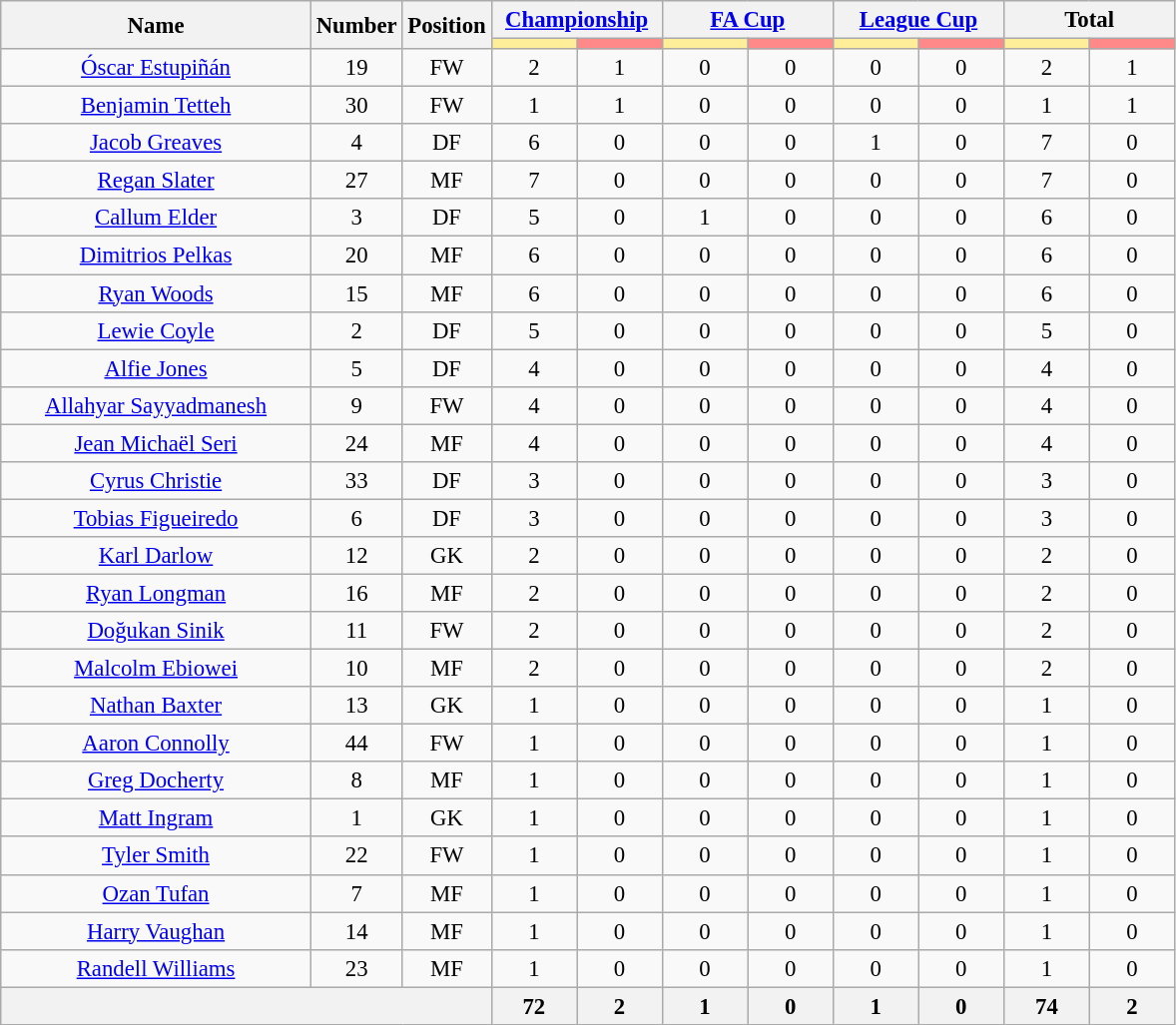<table class="wikitable" style="font-size: 95%; text-align: center;">
<tr>
<th rowspan="2;" style="width:200px;">Name</th>
<th rowspan=2>Number</th>
<th rowspan=2>Position</th>
<th colspan=2><a href='#'>Championship</a></th>
<th colspan=2><a href='#'>FA Cup</a></th>
<th colspan=2><a href='#'>League Cup</a></th>
<th colspan=2>Total</th>
</tr>
<tr>
<th style="width:50px; background:#fe9;"></th>
<th style="width:50px; background:#ff8888;"></th>
<th style="width:50px; background:#fe9;"></th>
<th style="width:50px; background:#ff8888;"></th>
<th style="width:50px; background:#fe9;"></th>
<th style="width:50px; background:#ff8888;"></th>
<th style="width:50px; background:#fe9;"></th>
<th style="width:50px; background:#ff8888;"></th>
</tr>
<tr>
<td> <a href='#'>Óscar Estupiñán</a></td>
<td>19</td>
<td>FW</td>
<td>2</td>
<td>1</td>
<td>0</td>
<td>0</td>
<td>0</td>
<td>0</td>
<td>2</td>
<td>1</td>
</tr>
<tr>
<td> <a href='#'>Benjamin Tetteh</a></td>
<td>30</td>
<td>FW</td>
<td>1</td>
<td>1</td>
<td>0</td>
<td>0</td>
<td>0</td>
<td>0</td>
<td>1</td>
<td>1</td>
</tr>
<tr>
<td> <a href='#'>Jacob Greaves</a></td>
<td>4</td>
<td>DF</td>
<td>6</td>
<td>0</td>
<td>0</td>
<td>0</td>
<td>1</td>
<td>0</td>
<td>7</td>
<td>0</td>
</tr>
<tr>
<td> <a href='#'>Regan Slater</a></td>
<td>27</td>
<td>MF</td>
<td>7</td>
<td>0</td>
<td>0</td>
<td>0</td>
<td>0</td>
<td>0</td>
<td>7</td>
<td>0</td>
</tr>
<tr>
<td> <a href='#'>Callum Elder</a></td>
<td>3</td>
<td>DF</td>
<td>5</td>
<td>0</td>
<td>1</td>
<td>0</td>
<td>0</td>
<td>0</td>
<td>6</td>
<td>0</td>
</tr>
<tr>
<td> <a href='#'>Dimitrios Pelkas</a></td>
<td>20</td>
<td>MF</td>
<td>6</td>
<td>0</td>
<td>0</td>
<td>0</td>
<td>0</td>
<td>0</td>
<td>6</td>
<td>0</td>
</tr>
<tr>
<td> <a href='#'>Ryan Woods</a></td>
<td>15</td>
<td>MF</td>
<td>6</td>
<td>0</td>
<td>0</td>
<td>0</td>
<td>0</td>
<td>0</td>
<td>6</td>
<td>0</td>
</tr>
<tr>
<td> <a href='#'>Lewie Coyle</a></td>
<td>2</td>
<td>DF</td>
<td>5</td>
<td>0</td>
<td>0</td>
<td>0</td>
<td>0</td>
<td>0</td>
<td>5</td>
<td>0</td>
</tr>
<tr>
<td> <a href='#'>Alfie Jones</a></td>
<td>5</td>
<td>DF</td>
<td>4</td>
<td>0</td>
<td>0</td>
<td>0</td>
<td>0</td>
<td>0</td>
<td>4</td>
<td>0</td>
</tr>
<tr>
<td> <a href='#'>Allahyar Sayyadmanesh</a></td>
<td>9</td>
<td>FW</td>
<td>4</td>
<td>0</td>
<td>0</td>
<td>0</td>
<td>0</td>
<td>0</td>
<td>4</td>
<td>0</td>
</tr>
<tr>
<td> <a href='#'>Jean Michaël Seri</a></td>
<td>24</td>
<td>MF</td>
<td>4</td>
<td>0</td>
<td>0</td>
<td>0</td>
<td>0</td>
<td>0</td>
<td>4</td>
<td>0</td>
</tr>
<tr>
<td> <a href='#'>Cyrus Christie</a></td>
<td>33</td>
<td>DF</td>
<td>3</td>
<td>0</td>
<td>0</td>
<td>0</td>
<td>0</td>
<td>0</td>
<td>3</td>
<td>0</td>
</tr>
<tr>
<td> <a href='#'>Tobias Figueiredo</a></td>
<td>6</td>
<td>DF</td>
<td>3</td>
<td>0</td>
<td>0</td>
<td>0</td>
<td>0</td>
<td>0</td>
<td>3</td>
<td>0</td>
</tr>
<tr>
<td> <a href='#'>Karl Darlow</a></td>
<td>12</td>
<td>GK</td>
<td>2</td>
<td>0</td>
<td>0</td>
<td>0</td>
<td>0</td>
<td>0</td>
<td>2</td>
<td>0</td>
</tr>
<tr>
<td> <a href='#'>Ryan Longman</a></td>
<td>16</td>
<td>MF</td>
<td>2</td>
<td>0</td>
<td>0</td>
<td>0</td>
<td>0</td>
<td>0</td>
<td>2</td>
<td>0</td>
</tr>
<tr>
<td> <a href='#'>Doğukan Sinik</a></td>
<td>11</td>
<td>FW</td>
<td>2</td>
<td>0</td>
<td>0</td>
<td>0</td>
<td>0</td>
<td>0</td>
<td>2</td>
<td>0</td>
</tr>
<tr>
<td> <a href='#'>Malcolm Ebiowei</a></td>
<td>10</td>
<td>MF</td>
<td>2</td>
<td>0</td>
<td>0</td>
<td>0</td>
<td>0</td>
<td>0</td>
<td>2</td>
<td>0</td>
</tr>
<tr>
<td> <a href='#'>Nathan Baxter</a></td>
<td>13</td>
<td>GK</td>
<td>1</td>
<td>0</td>
<td>0</td>
<td>0</td>
<td>0</td>
<td>0</td>
<td>1</td>
<td>0</td>
</tr>
<tr>
<td> <a href='#'>Aaron Connolly</a></td>
<td>44</td>
<td>FW</td>
<td>1</td>
<td>0</td>
<td>0</td>
<td>0</td>
<td>0</td>
<td>0</td>
<td>1</td>
<td>0</td>
</tr>
<tr>
<td> <a href='#'>Greg Docherty</a></td>
<td>8</td>
<td>MF</td>
<td>1</td>
<td>0</td>
<td>0</td>
<td>0</td>
<td>0</td>
<td>0</td>
<td>1</td>
<td>0</td>
</tr>
<tr>
<td> <a href='#'>Matt Ingram</a></td>
<td>1</td>
<td>GK</td>
<td>1</td>
<td>0</td>
<td>0</td>
<td>0</td>
<td>0</td>
<td>0</td>
<td>1</td>
<td>0</td>
</tr>
<tr>
<td> <a href='#'>Tyler Smith</a></td>
<td>22</td>
<td>FW</td>
<td>1</td>
<td>0</td>
<td>0</td>
<td>0</td>
<td>0</td>
<td>0</td>
<td>1</td>
<td>0</td>
</tr>
<tr>
<td> <a href='#'>Ozan Tufan</a></td>
<td>7</td>
<td>MF</td>
<td>1</td>
<td>0</td>
<td>0</td>
<td>0</td>
<td>0</td>
<td>0</td>
<td>1</td>
<td>0</td>
</tr>
<tr>
<td> <a href='#'>Harry Vaughan</a></td>
<td>14</td>
<td>MF</td>
<td>1</td>
<td>0</td>
<td>0</td>
<td>0</td>
<td>0</td>
<td>0</td>
<td>1</td>
<td>0</td>
</tr>
<tr>
<td> <a href='#'>Randell Williams</a></td>
<td>23</td>
<td>MF</td>
<td>1</td>
<td>0</td>
<td>0</td>
<td>0</td>
<td>0</td>
<td>0</td>
<td>1</td>
<td>0</td>
</tr>
<tr>
<th scope="row" colspan="3"></th>
<th>72</th>
<th>2</th>
<th>1</th>
<th>0</th>
<th>1</th>
<th>0</th>
<th>74</th>
<th>2</th>
</tr>
</table>
